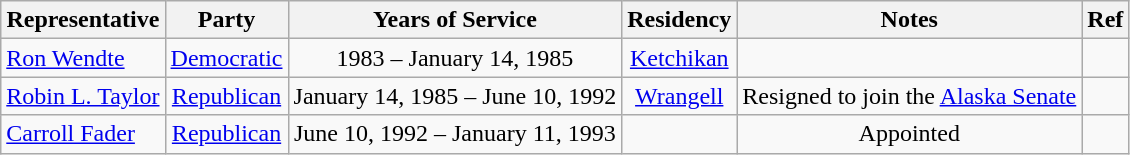<table class=wikitable style="text-align:center">
<tr>
<th>Representative</th>
<th>Party</th>
<th>Years of Service</th>
<th>Residency</th>
<th>Notes</th>
<th>Ref</th>
</tr>
<tr>
<td align =left nowrap><a href='#'>Ron Wendte</a></td>
<td><a href='#'>Democratic</a></td>
<td>1983 – January 14, 1985</td>
<td><a href='#'>Ketchikan</a></td>
<td></td>
<td></td>
</tr>
<tr>
<td align =left nowrap><a href='#'>Robin L. Taylor</a></td>
<td><a href='#'>Republican</a></td>
<td>January 14, 1985 – June 10, 1992</td>
<td><a href='#'>Wrangell</a></td>
<td>Resigned to join the <a href='#'>Alaska Senate</a></td>
<td></td>
</tr>
<tr>
<td align =left nowrap><a href='#'>Carroll Fader</a></td>
<td><a href='#'>Republican</a></td>
<td>June 10, 1992 – January 11, 1993</td>
<td></td>
<td>Appointed</td>
<td></td>
</tr>
</table>
